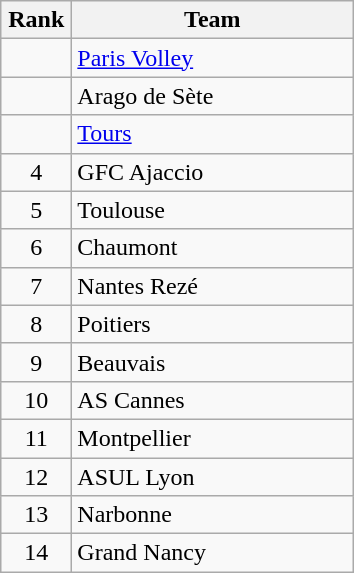<table class="wikitable" style="text-align: center;">
<tr>
<th width=40>Rank</th>
<th width=180>Team</th>
</tr>
<tr>
<td></td>
<td style="text-align:left;"><a href='#'>Paris Volley</a></td>
</tr>
<tr>
<td></td>
<td style="text-align:left;">Arago de Sète</td>
</tr>
<tr>
<td></td>
<td style="text-align:left;"><a href='#'>Tours</a></td>
</tr>
<tr>
<td>4</td>
<td style="text-align:left;">GFC Ajaccio</td>
</tr>
<tr>
<td>5</td>
<td style="text-align:left;">Toulouse</td>
</tr>
<tr>
<td>6</td>
<td style="text-align:left;">Chaumont</td>
</tr>
<tr>
<td>7</td>
<td style="text-align:left;">Nantes Rezé</td>
</tr>
<tr>
<td>8</td>
<td style="text-align:left;">Poitiers</td>
</tr>
<tr>
<td>9</td>
<td style="text-align:left;">Beauvais</td>
</tr>
<tr>
<td>10</td>
<td style="text-align:left;">AS Cannes</td>
</tr>
<tr>
<td>11</td>
<td style="text-align:left;">Montpellier</td>
</tr>
<tr>
<td>12</td>
<td style="text-align:left;">ASUL Lyon</td>
</tr>
<tr>
<td>13</td>
<td style="text-align:left;">Narbonne</td>
</tr>
<tr>
<td>14</td>
<td style="text-align:left;">Grand Nancy</td>
</tr>
</table>
